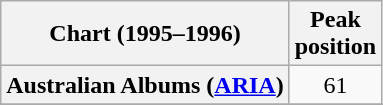<table class="wikitable sortable plainrowheaders">
<tr>
<th>Chart (1995–1996)</th>
<th>Peak<br>position</th>
</tr>
<tr>
<th scope="row">Australian Albums (<a href='#'>ARIA</a>)</th>
<td align="center">61</td>
</tr>
<tr>
</tr>
<tr>
</tr>
<tr>
</tr>
<tr>
</tr>
<tr>
</tr>
<tr>
</tr>
<tr>
</tr>
<tr>
</tr>
<tr>
</tr>
</table>
